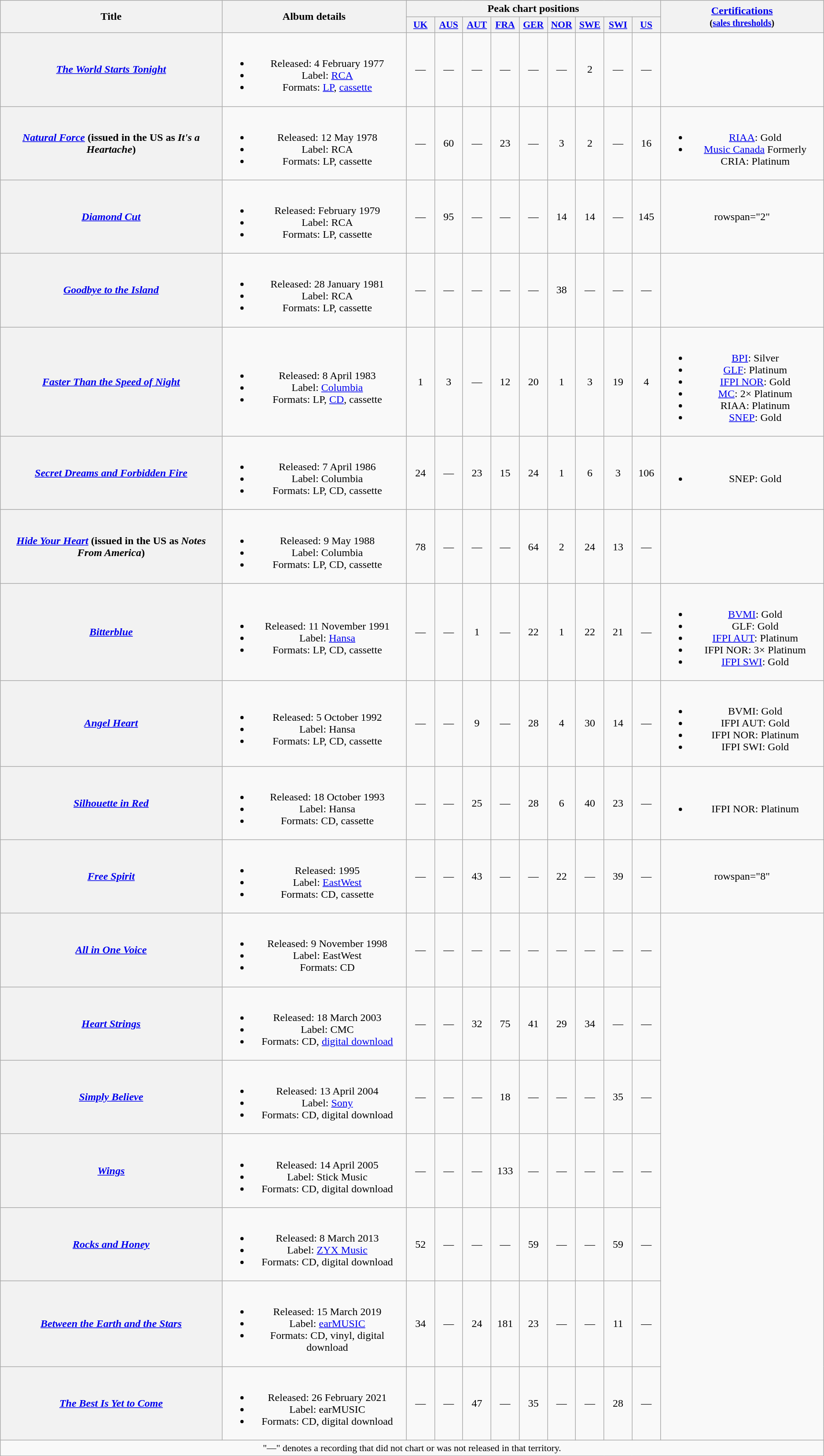<table class="wikitable plainrowheaders" style="text-align:center;">
<tr>
<th scope="col" rowspan="2">Title</th>
<th scope="col" rowspan="2" style="width:17em;">Album details</th>
<th scope="col" colspan="9">Peak chart positions</th>
<th scope="col" rowspan="2" style="width:15em;"><a href='#'>Certifications</a><br><small>(<a href='#'>sales thresholds</a>)</small></th>
</tr>
<tr>
<th scope="col" style="width:2.5em;font-size:90%;"><a href='#'>UK</a><br></th>
<th scope="col" style="width:2.5em;font-size:90%;"><a href='#'>AUS</a><br></th>
<th scope="col" style="width:2.5em;font-size:90%;"><a href='#'>AUT</a><br></th>
<th scope="col" style="width:2.5em;font-size:90%;"><a href='#'>FRA</a><br></th>
<th scope="col" style="width:2.5em;font-size:90%;"><a href='#'>GER</a><br></th>
<th scope="col" style="width:2.5em;font-size:90%;"><a href='#'>NOR</a><br></th>
<th scope="col" style="width:2.5em;font-size:90%;"><a href='#'>SWE</a><br></th>
<th scope="col" style="width:2.5em;font-size:90%;"><a href='#'>SWI</a><br></th>
<th scope="col" style="width:2.5em;font-size:90%;"><a href='#'>US</a><br></th>
</tr>
<tr>
<th scope="row"><em><a href='#'>The World Starts Tonight</a></em></th>
<td><br><ul><li>Released: 4 February 1977</li><li>Label: <a href='#'>RCA</a></li><li>Formats: <a href='#'>LP</a>, <a href='#'>cassette</a></li></ul></td>
<td>—</td>
<td>—</td>
<td>—</td>
<td>—</td>
<td>—</td>
<td>—</td>
<td>2</td>
<td>—</td>
<td>—</td>
<td></td>
</tr>
<tr>
<th scope="row"><em><a href='#'>Natural Force</a></em> (issued in the US as <em>It's a Heartache</em>)</th>
<td><br><ul><li>Released: 12 May 1978</li><li>Label: RCA</li><li>Formats: LP, cassette</li></ul></td>
<td>—</td>
<td>60</td>
<td>—</td>
<td>23</td>
<td>—</td>
<td>3</td>
<td>2</td>
<td>—</td>
<td>16</td>
<td><br><ul><li><a href='#'>RIAA</a>: Gold</li><li><a href='#'>Music Canada</a> Formerly CRIA: Platinum</li></ul></td>
</tr>
<tr>
<th scope="row"><em><a href='#'>Diamond Cut</a></em></th>
<td><br><ul><li>Released: February 1979</li><li>Label: RCA</li><li>Formats: LP, cassette</li></ul></td>
<td>—</td>
<td>95</td>
<td>—</td>
<td>—</td>
<td>—</td>
<td>14</td>
<td>14</td>
<td>—</td>
<td>145</td>
<td>rowspan="2" </td>
</tr>
<tr>
<th scope="row"><em><a href='#'>Goodbye to the Island</a></em></th>
<td><br><ul><li>Released: 28 January 1981</li><li>Label: RCA</li><li>Formats: LP, cassette</li></ul></td>
<td>—</td>
<td>—</td>
<td>—</td>
<td>—</td>
<td>—</td>
<td>38</td>
<td>—</td>
<td>—</td>
<td>—</td>
</tr>
<tr>
<th scope="row"><em><a href='#'>Faster Than the Speed of Night</a></em></th>
<td><br><ul><li>Released: 8 April 1983</li><li>Label: <a href='#'>Columbia</a></li><li>Formats: LP, <a href='#'>CD</a>, cassette</li></ul></td>
<td>1</td>
<td>3</td>
<td>—</td>
<td>12</td>
<td>20</td>
<td>1</td>
<td>3</td>
<td>19</td>
<td>4</td>
<td><br><ul><li><a href='#'>BPI</a>: Silver</li><li><a href='#'>GLF</a>: Platinum</li><li><a href='#'>IFPI NOR</a>: Gold</li><li><a href='#'>MC</a>: 2× Platinum</li><li>RIAA: Platinum</li><li><a href='#'>SNEP</a>: Gold</li></ul></td>
</tr>
<tr>
<th scope="row"><em><a href='#'>Secret Dreams and Forbidden Fire</a></em></th>
<td><br><ul><li>Released: 7 April 1986</li><li>Label: Columbia</li><li>Formats: LP, CD, cassette</li></ul></td>
<td>24</td>
<td>—</td>
<td>23</td>
<td>15</td>
<td>24</td>
<td>1</td>
<td>6</td>
<td>3</td>
<td>106</td>
<td><br><ul><li>SNEP: Gold</li></ul></td>
</tr>
<tr>
<th scope="row"><em><a href='#'>Hide Your Heart</a></em> (issued in the US as <em>Notes From America</em>)</th>
<td><br><ul><li>Released: 9 May 1988</li><li>Label: Columbia</li><li>Formats: LP, CD, cassette</li></ul></td>
<td>78</td>
<td>—</td>
<td>—</td>
<td>—</td>
<td>64</td>
<td>2</td>
<td>24</td>
<td>13</td>
<td>—</td>
<td></td>
</tr>
<tr>
<th scope="row"><em><a href='#'>Bitterblue</a></em></th>
<td><br><ul><li>Released: 11 November 1991</li><li>Label: <a href='#'>Hansa</a></li><li>Formats: LP, CD, cassette</li></ul></td>
<td>—</td>
<td>—</td>
<td>1</td>
<td>—</td>
<td>22</td>
<td>1</td>
<td>22</td>
<td>21</td>
<td>—</td>
<td><br><ul><li><a href='#'>BVMI</a>: Gold</li><li>GLF: Gold</li><li><a href='#'>IFPI AUT</a>: Platinum</li><li>IFPI NOR: 3× Platinum</li><li><a href='#'>IFPI SWI</a>: Gold</li></ul></td>
</tr>
<tr>
<th scope="row"><em><a href='#'>Angel Heart</a></em></th>
<td><br><ul><li>Released: 5 October 1992</li><li>Label: Hansa</li><li>Formats: LP, CD, cassette</li></ul></td>
<td>—</td>
<td>—</td>
<td>9</td>
<td>—</td>
<td>28</td>
<td>4</td>
<td>30</td>
<td>14</td>
<td>—</td>
<td><br><ul><li>BVMI: Gold</li><li>IFPI AUT: Gold</li><li>IFPI NOR: Platinum</li><li>IFPI SWI: Gold</li></ul></td>
</tr>
<tr>
<th scope="row"><em><a href='#'>Silhouette in Red</a></em></th>
<td><br><ul><li>Released: 18 October 1993</li><li>Label: Hansa</li><li>Formats: CD, cassette</li></ul></td>
<td>—</td>
<td>—</td>
<td>25</td>
<td>—</td>
<td>28</td>
<td>6</td>
<td>40</td>
<td>23</td>
<td>—</td>
<td><br><ul><li>IFPI NOR: Platinum</li></ul></td>
</tr>
<tr>
<th scope="row"><em><a href='#'>Free Spirit</a></em></th>
<td><br><ul><li>Released: 1995</li><li>Label: <a href='#'>EastWest</a></li><li>Formats: CD, cassette</li></ul></td>
<td>—</td>
<td>—</td>
<td>43</td>
<td>—</td>
<td>—</td>
<td>22</td>
<td>—</td>
<td>39</td>
<td>—</td>
<td>rowspan="8" </td>
</tr>
<tr>
<th scope="row"><em><a href='#'>All in One Voice</a></em></th>
<td><br><ul><li>Released: 9 November 1998</li><li>Label: EastWest</li><li>Formats: CD</li></ul></td>
<td>—</td>
<td>—</td>
<td>—</td>
<td>—</td>
<td>—</td>
<td>—</td>
<td>—</td>
<td>—</td>
<td>—</td>
</tr>
<tr>
<th scope="row"><em><a href='#'>Heart Strings</a></em></th>
<td><br><ul><li>Released: 18 March 2003</li><li>Label: CMC</li><li>Formats: CD, <a href='#'>digital download</a></li></ul></td>
<td>—</td>
<td>—</td>
<td>32</td>
<td>75</td>
<td>41</td>
<td>29</td>
<td>34</td>
<td>—</td>
<td>—</td>
</tr>
<tr>
<th scope="row"><em><a href='#'>Simply Believe</a></em></th>
<td><br><ul><li>Released: 13 April 2004</li><li>Label: <a href='#'>Sony</a></li><li>Formats: CD, digital download</li></ul></td>
<td>—</td>
<td>—</td>
<td>—</td>
<td>18</td>
<td>—</td>
<td>—</td>
<td>—</td>
<td>35</td>
<td>—</td>
</tr>
<tr>
<th scope="row"><em><a href='#'>Wings</a></em></th>
<td><br><ul><li>Released: 14 April 2005</li><li>Label: Stick Music</li><li>Formats: CD, digital download</li></ul></td>
<td>—</td>
<td>—</td>
<td>—</td>
<td>133</td>
<td>—</td>
<td>—</td>
<td>—</td>
<td>—</td>
<td>—</td>
</tr>
<tr>
<th scope="row"><em><a href='#'>Rocks and Honey</a></em></th>
<td><br><ul><li>Released: 8 March 2013</li><li>Label: <a href='#'>ZYX Music</a></li><li>Formats: CD, digital download</li></ul></td>
<td>52</td>
<td>—</td>
<td>—</td>
<td>—</td>
<td>59</td>
<td>—</td>
<td>—</td>
<td>59</td>
<td>—</td>
</tr>
<tr>
<th scope="row"><em><a href='#'>Between the Earth and the Stars</a></em></th>
<td><br><ul><li>Released: 15 March 2019</li><li>Label: <a href='#'>earMUSIC</a></li><li>Formats: CD, vinyl, digital download</li></ul></td>
<td>34</td>
<td>—</td>
<td>24</td>
<td>181</td>
<td>23</td>
<td>—</td>
<td>—</td>
<td>11</td>
<td>—</td>
</tr>
<tr>
<th scope="row"><em><a href='#'>The Best Is Yet to Come</a></em></th>
<td><br><ul><li>Released: 26 February 2021</li><li>Label: earMUSIC</li><li>Formats: CD, digital download</li></ul></td>
<td>—</td>
<td>—</td>
<td>47</td>
<td>—</td>
<td>35</td>
<td>—</td>
<td>—</td>
<td>28</td>
<td>—</td>
</tr>
<tr>
<td colspan="14" style="font-size:90%">"—" denotes a recording that did not chart or was not released in that territory.</td>
</tr>
</table>
